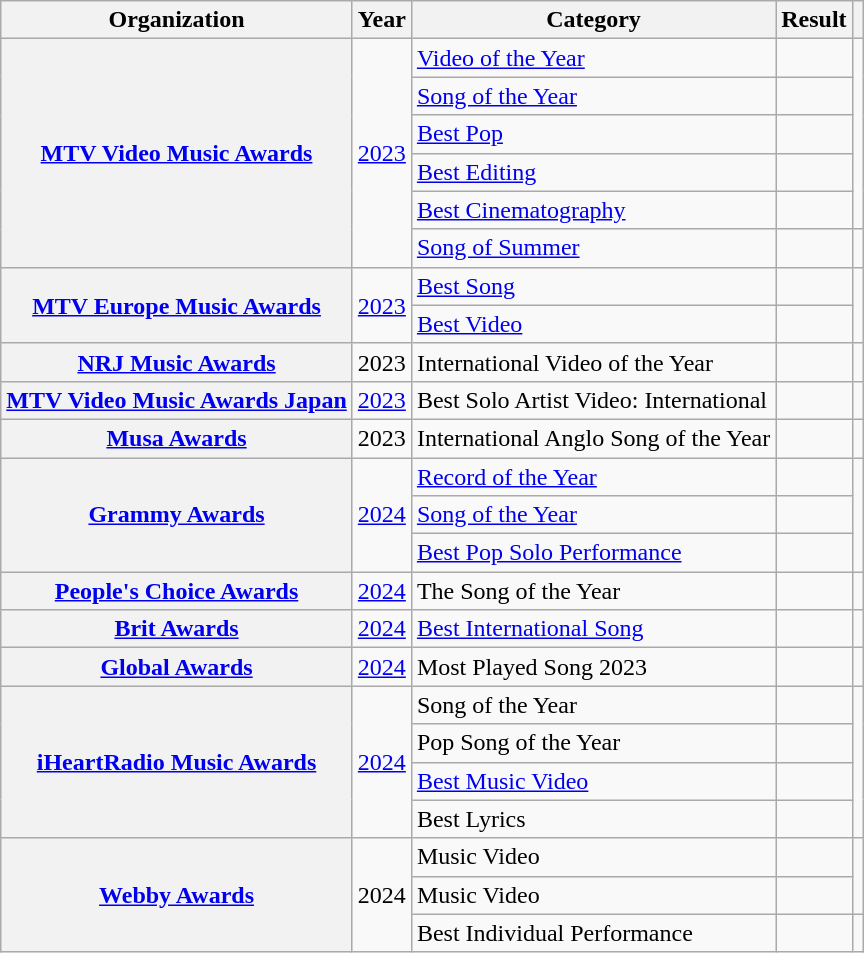<table class="wikitable sortable plainrowheaders" style="border:none; margin:0;">
<tr>
<th scope="col">Organization</th>
<th scope="col">Year</th>
<th scope="col">Category</th>
<th scope="col">Result</th>
<th class="unsortable" scope="col"></th>
</tr>
<tr>
<th rowspan="6" scope="row"><a href='#'>MTV Video Music Awards</a></th>
<td rowspan="6"><a href='#'>2023</a></td>
<td><a href='#'>Video of the Year</a></td>
<td></td>
<td style="text-align:center" rowspan="5"></td>
</tr>
<tr>
<td><a href='#'>Song of the Year</a></td>
<td></td>
</tr>
<tr>
<td><a href='#'>Best Pop</a></td>
<td></td>
</tr>
<tr>
<td><a href='#'>Best Editing</a></td>
<td></td>
</tr>
<tr>
<td><a href='#'>Best Cinematography</a></td>
<td></td>
</tr>
<tr>
<td><a href='#'>Song of Summer</a></td>
<td></td>
<td style="text-align:center"></td>
</tr>
<tr>
<th rowspan="2" scope="row"><a href='#'>MTV Europe Music Awards</a></th>
<td rowspan="2"><a href='#'>2023</a></td>
<td><a href='#'>Best Song</a></td>
<td></td>
<td rowspan="2" style="text-align:center;"></td>
</tr>
<tr>
<td><a href='#'>Best Video</a></td>
<td></td>
</tr>
<tr>
<th scope="row"><a href='#'>NRJ Music Awards</a></th>
<td>2023</td>
<td>International Video of the Year</td>
<td></td>
<td style="text-align:center;"></td>
</tr>
<tr>
<th scope="row"><a href='#'>MTV Video Music Awards Japan</a></th>
<td><a href='#'>2023</a></td>
<td>Best Solo Artist Video: International</td>
<td></td>
<td></td>
</tr>
<tr>
<th scope="row"><a href='#'>Musa Awards</a></th>
<td>2023</td>
<td>International Anglo Song of the Year</td>
<td></td>
<td style="text-align:center;"></td>
</tr>
<tr>
<th rowspan="3" scope="row"><a href='#'>Grammy Awards</a></th>
<td rowspan="3"><a href='#'>2024</a></td>
<td><a href='#'>Record of the Year</a></td>
<td></td>
<td rowspan="3" style="text-align:center;"></td>
</tr>
<tr>
<td><a href='#'>Song of the Year</a></td>
<td></td>
</tr>
<tr>
<td><a href='#'>Best Pop Solo Performance</a></td>
<td></td>
</tr>
<tr>
<th scope="row"><a href='#'>People's Choice Awards</a></th>
<td><a href='#'>2024</a></td>
<td>The Song of the Year</td>
<td></td>
<td style="text-align:center"></td>
</tr>
<tr>
<th scope="row"><a href='#'>Brit Awards</a></th>
<td><a href='#'>2024</a></td>
<td><a href='#'>Best International Song</a></td>
<td></td>
<td style="text-align:center;"></td>
</tr>
<tr>
<th scope="row"><a href='#'>Global Awards</a></th>
<td><a href='#'>2024</a></td>
<td>Most Played Song 2023</td>
<td></td>
<td style="text-align:center"></td>
</tr>
<tr>
<th rowspan="4" scope="row"><a href='#'>iHeartRadio Music Awards</a></th>
<td rowspan="4"><a href='#'>2024</a></td>
<td>Song of the Year</td>
<td></td>
<td style="text-align:center" rowspan="4"></td>
</tr>
<tr>
<td>Pop Song of the Year</td>
<td></td>
</tr>
<tr>
<td><a href='#'>Best Music Video</a></td>
<td></td>
</tr>
<tr>
<td>Best Lyrics</td>
<td></td>
</tr>
<tr>
<th rowspan="3" scope="row"><a href='#'>Webby Awards</a></th>
<td rowspan="3">2024</td>
<td>Music Video </td>
<td></td>
<td style="text-align:center" rowspan="2"></td>
</tr>
<tr>
<td>Music Video </td>
<td></td>
</tr>
<tr>
<td>Best Individual Performance </td>
<td></td>
<td style="text-align:center"></td>
</tr>
</table>
